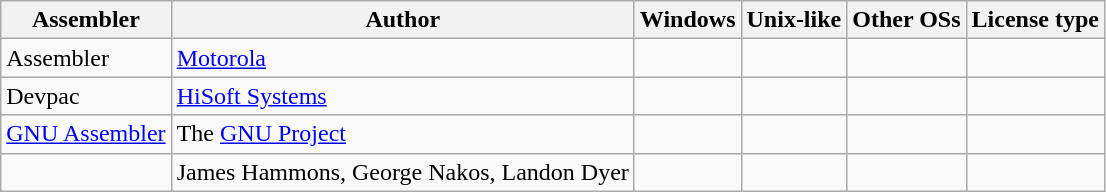<table class="wikitable sortable">
<tr>
<th>Assembler</th>
<th>Author</th>
<th>Windows</th>
<th>Unix-like</th>
<th>Other OSs</th>
<th>License type</th>
</tr>
<tr>
<td>Assembler</td>
<td><a href='#'>Motorola</a></td>
<td></td>
<td></td>
<td></td>
<td></td>
</tr>
<tr>
<td>Devpac</td>
<td><a href='#'>HiSoft Systems</a></td>
<td></td>
<td></td>
<td></td>
<td></td>
</tr>
<tr>
<td><a href='#'>GNU Assembler</a></td>
<td>The <a href='#'>GNU Project</a></td>
<td></td>
<td></td>
<td></td>
<td></td>
</tr>
<tr>
<td></td>
<td>James Hammons, George Nakos, Landon Dyer</td>
<td></td>
<td></td>
<td></td>
<td></td>
</tr>
</table>
